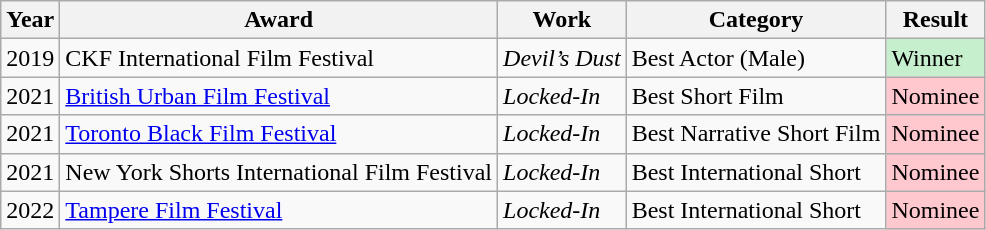<table class="wikitable sortable">
<tr>
<th>Year</th>
<th>Award</th>
<th>Work</th>
<th>Category</th>
<th>Result</th>
</tr>
<tr>
<td>2019</td>
<td>CKF International Film Festival</td>
<td><em>Devil’s Dust</em></td>
<td>Best Actor (Male)</td>
<td style="background:#C6EFCE;">Winner</td>
</tr>
<tr>
<td>2021</td>
<td><a href='#'>British Urban Film Festival</a></td>
<td><em>Locked-In</em></td>
<td>Best Short Film</td>
<td style="background:#FFC7CE;">Nominee</td>
</tr>
<tr>
<td>2021</td>
<td><a href='#'>Toronto Black Film Festival</a></td>
<td><em>Locked-In</em></td>
<td>Best Narrative Short Film</td>
<td style="background:#FFC7CE;">Nominee</td>
</tr>
<tr>
<td>2021</td>
<td>New York Shorts International Film Festival</td>
<td><em>Locked-In</em></td>
<td>Best International Short</td>
<td style="background:#FFC7CE;">Nominee</td>
</tr>
<tr>
<td>2022</td>
<td><a href='#'>Tampere Film Festival</a></td>
<td><em>Locked-In</em></td>
<td>Best International Short</td>
<td style="background:#FFC7CE;">Nominee</td>
</tr>
</table>
